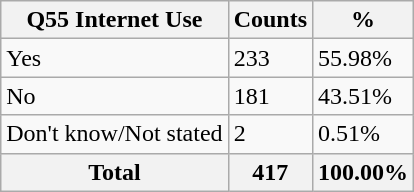<table class="wikitable sortable">
<tr>
<th>Q55 Internet Use</th>
<th>Counts</th>
<th>%</th>
</tr>
<tr>
<td>Yes</td>
<td>233</td>
<td>55.98%</td>
</tr>
<tr>
<td>No</td>
<td>181</td>
<td>43.51%</td>
</tr>
<tr>
<td>Don't know/Not stated</td>
<td>2</td>
<td>0.51%</td>
</tr>
<tr>
<th>Total</th>
<th>417</th>
<th>100.00%</th>
</tr>
</table>
